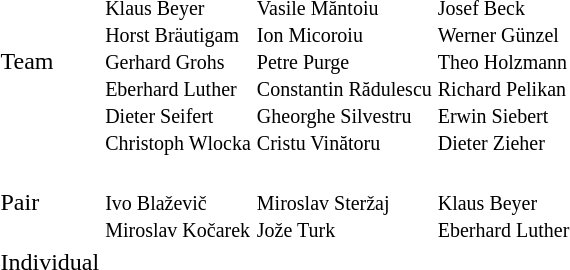<table>
<tr>
<td>Team</td>
<td><br><small>Klaus Beyer<br>Horst Bräutigam<br>Gerhard Grohs<br>Eberhard Luther<br>Dieter Seifert<br>Christoph Wlocka</small></td>
<td><br><small>Vasile Măntoiu<br>Ion Micoroiu<br>Petre Purge<br>Constantin Rădulescu<br>Gheorghe Silvestru<br>Cristu Vinătoru</small></td>
<td><br><small>Josef Beck<br>Werner Günzel<br>Theo Holzmann<br>Richard Pelikan<br>Erwin Siebert<br>Dieter Zieher</small></td>
</tr>
<tr>
<td>Pair</td>
<td><br><small>Ivo Blaževič<br>Miroslav Kočarek</small></td>
<td><br><small>Miroslav Steržaj<br>Jože Turk</small></td>
<td><br><small>Klaus Beyer<br>Eberhard Luther</small></td>
</tr>
<tr>
<td>Individual</td>
<td></td>
<td></td>
<td></td>
</tr>
</table>
